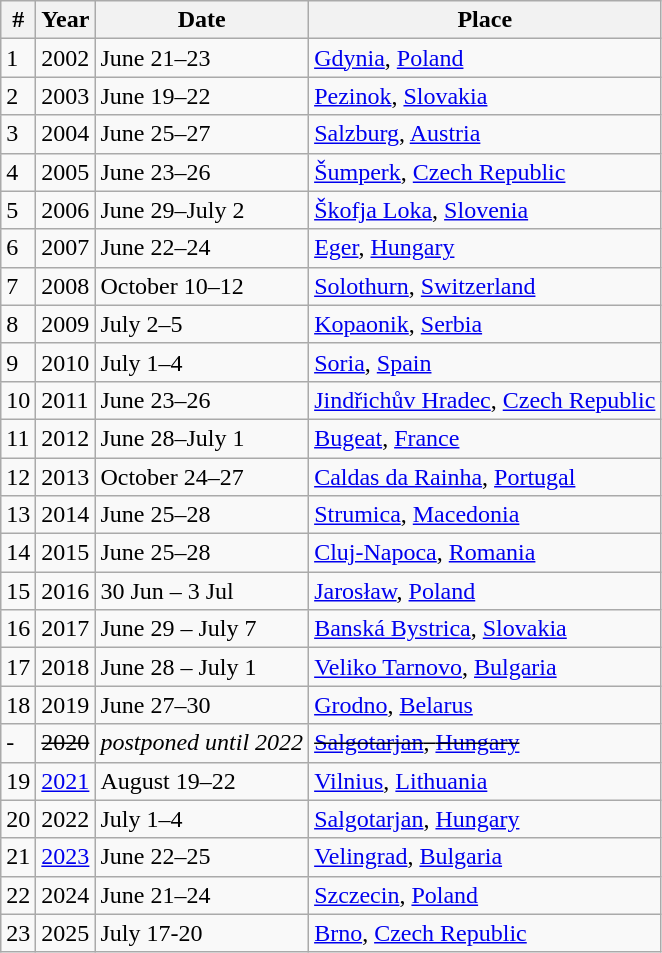<table class="wikitable">
<tr>
<th>#</th>
<th>Year</th>
<th>Date</th>
<th>Place</th>
</tr>
<tr>
<td>1</td>
<td>2002</td>
<td>June 21–23</td>
<td> <a href='#'>Gdynia</a>, <a href='#'>Poland</a></td>
</tr>
<tr>
<td>2</td>
<td>2003</td>
<td>June 19–22</td>
<td> <a href='#'>Pezinok</a>, <a href='#'>Slovakia</a></td>
</tr>
<tr>
<td>3</td>
<td>2004</td>
<td>June 25–27</td>
<td> <a href='#'>Salzburg</a>, <a href='#'>Austria</a></td>
</tr>
<tr>
<td>4</td>
<td>2005</td>
<td>June 23–26</td>
<td> <a href='#'>Šumperk</a>, <a href='#'>Czech Republic</a></td>
</tr>
<tr>
<td>5</td>
<td>2006</td>
<td>June 29–July 2</td>
<td> <a href='#'>Škofja Loka</a>, <a href='#'>Slovenia</a></td>
</tr>
<tr>
<td>6</td>
<td>2007</td>
<td>June 22–24</td>
<td> <a href='#'>Eger</a>, <a href='#'>Hungary</a></td>
</tr>
<tr>
<td>7</td>
<td>2008</td>
<td>October 10–12</td>
<td> <a href='#'>Solothurn</a>, <a href='#'>Switzerland</a></td>
</tr>
<tr>
<td>8</td>
<td>2009</td>
<td>July 2–5</td>
<td> <a href='#'>Kopaonik</a>, <a href='#'>Serbia</a></td>
</tr>
<tr>
<td>9</td>
<td>2010</td>
<td>July 1–4</td>
<td> <a href='#'>Soria</a>, <a href='#'>Spain</a></td>
</tr>
<tr>
<td>10</td>
<td>2011</td>
<td>June 23–26</td>
<td> <a href='#'>Jindřichův Hradec</a>, <a href='#'>Czech Republic</a></td>
</tr>
<tr>
<td>11</td>
<td>2012</td>
<td>June 28–July 1</td>
<td> <a href='#'>Bugeat</a>, <a href='#'>France</a></td>
</tr>
<tr>
<td>12</td>
<td>2013</td>
<td>October 24–27</td>
<td> <a href='#'>Caldas da Rainha</a>, <a href='#'>Portugal</a></td>
</tr>
<tr>
<td>13</td>
<td>2014</td>
<td>June 25–28</td>
<td> <a href='#'>Strumica</a>, <a href='#'>Macedonia</a></td>
</tr>
<tr>
<td>14</td>
<td>2015</td>
<td>June 25–28</td>
<td> <a href='#'>Cluj-Napoca</a>, <a href='#'>Romania</a></td>
</tr>
<tr>
<td>15</td>
<td>2016</td>
<td>30 Jun – 3 Jul</td>
<td> <a href='#'>Jarosław</a>, <a href='#'>Poland</a></td>
</tr>
<tr>
<td>16</td>
<td>2017</td>
<td>June 29 – July 7</td>
<td> <a href='#'>Banská Bystrica</a>, <a href='#'>Slovakia</a></td>
</tr>
<tr>
<td>17</td>
<td>2018</td>
<td>June 28 – July 1</td>
<td> <a href='#'>Veliko Tarnovo</a>, <a href='#'>Bulgaria</a></td>
</tr>
<tr>
<td>18</td>
<td>2019</td>
<td>June 27–30</td>
<td> <a href='#'>Grodno</a>, <a href='#'>Belarus</a></td>
</tr>
<tr>
<td>-</td>
<td><s>2020</s></td>
<td><em>postponed until 2022</em></td>
<td> <s><a href='#'>Salgotarjan</a>, <a href='#'>Hungary</a></s></td>
</tr>
<tr>
<td>19</td>
<td><a href='#'>2021</a></td>
<td>August 19–22</td>
<td> <a href='#'>Vilnius</a>, <a href='#'>Lithuania</a></td>
</tr>
<tr>
<td>20</td>
<td>2022</td>
<td>July 1–4</td>
<td> <a href='#'>Salgotarjan</a>, <a href='#'>Hungary</a></td>
</tr>
<tr>
<td>21</td>
<td><a href='#'>2023</a></td>
<td>June 22–25</td>
<td> <a href='#'>Velingrad</a>, <a href='#'>Bulgaria</a></td>
</tr>
<tr>
<td>22</td>
<td>2024</td>
<td>June 21–24</td>
<td> <a href='#'>Szczecin</a>, <a href='#'>Poland</a></td>
</tr>
<tr>
<td>23</td>
<td>2025</td>
<td>July 17-20</td>
<td> <a href='#'>Brno</a>, <a href='#'>Czech Republic</a></td>
</tr>
</table>
